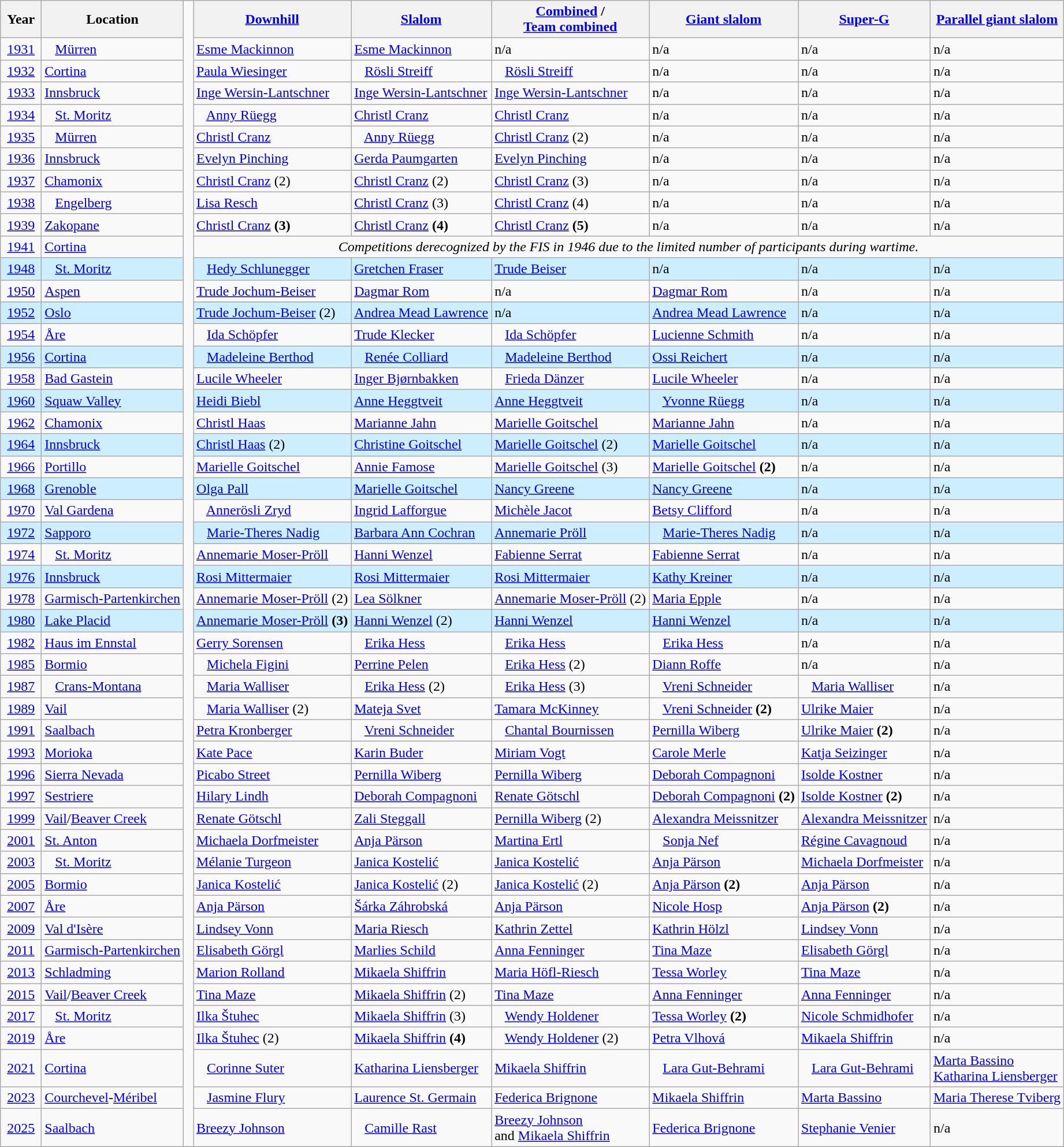<table class="wikitable sortable" style="text-align:left;">
<tr>
<th width="40">Year</th>
<th>Location</th>
<td rowspan=50 width="1"> </td>
<th><a href='#'>Downhill</a></th>
<th><a href='#'>Slalom</a></th>
<th><a href='#'>Combined</a> /<br> <a href='#'>Team combined</a></th>
<th><a href='#'>Giant slalom</a></th>
<th><a href='#'>Super-G</a></th>
<th><a href='#'>Parallel giant slalom</a></th>
</tr>
<tr>
<td align=center><a href='#'>1931</a></td>
<td>   <a href='#'>Mürren</a></td>
<td> <a href='#'>Esme Mackinnon</a></td>
<td> <a href='#'>Esme Mackinnon</a></td>
<td>n/a</td>
<td>n/a</td>
<td>n/a</td>
<td>n/a</td>
</tr>
<tr>
<td align=center><a href='#'>1932</a></td>
<td> <a href='#'>Cortina</a></td>
<td> <a href='#'>Paula Wiesinger</a></td>
<td>   <a href='#'>Rösli Streiff</a></td>
<td>   <a href='#'>Rösli Streiff</a></td>
<td>n/a</td>
<td>n/a</td>
<td>n/a</td>
</tr>
<tr>
<td align=center><a href='#'>1933</a></td>
<td> <a href='#'>Innsbruck</a></td>
<td> <a href='#'>Inge Wersin-Lantschner</a></td>
<td> <a href='#'>Inge Wersin-Lantschner</a></td>
<td> <a href='#'>Inge Wersin-Lantschner</a></td>
<td>n/a</td>
<td>n/a</td>
<td>n/a</td>
</tr>
<tr>
<td align=center><a href='#'>1934</a></td>
<td>   <a href='#'>St. Moritz</a></td>
<td>   <a href='#'>Anny Rüegg</a></td>
<td> <a href='#'>Christl Cranz</a></td>
<td> <a href='#'>Christl Cranz</a></td>
<td>n/a</td>
<td>n/a</td>
<td>n/a</td>
</tr>
<tr>
<td align=center><a href='#'>1935</a></td>
<td>   <a href='#'>Mürren</a></td>
<td> <a href='#'>Christl Cranz</a></td>
<td>   <a href='#'>Anny Rüegg</a></td>
<td> <a href='#'>Christl Cranz</a> (2)</td>
<td>n/a</td>
<td>n/a</td>
<td>n/a</td>
</tr>
<tr>
<td align=center><a href='#'>1936</a></td>
<td> <a href='#'>Innsbruck</a></td>
<td> <a href='#'>Evelyn Pinching</a></td>
<td> <a href='#'>Gerda Paumgarten</a></td>
<td> <a href='#'>Evelyn Pinching</a></td>
<td>n/a</td>
<td>n/a</td>
<td>n/a</td>
</tr>
<tr>
<td align=center><a href='#'>1937</a></td>
<td> <a href='#'>Chamonix</a></td>
<td> <a href='#'>Christl Cranz</a> (2)</td>
<td> <a href='#'>Christl Cranz</a> (2)</td>
<td> <a href='#'>Christl Cranz</a> (3)</td>
<td>n/a</td>
<td>n/a</td>
<td>n/a</td>
</tr>
<tr>
<td align=center><a href='#'>1938</a></td>
<td>   <a href='#'>Engelberg</a></td>
<td> <a href='#'>Lisa Resch</a></td>
<td> <a href='#'>Christl Cranz</a> (3)</td>
<td> <a href='#'>Christl Cranz</a> (4)</td>
<td>n/a</td>
<td>n/a</td>
<td>n/a</td>
</tr>
<tr>
<td align=center><a href='#'>1939</a></td>
<td> <a href='#'>Zakopane</a></td>
<td> <a href='#'>Christl Cranz</a> <strong>(3)</strong></td>
<td> <a href='#'>Christl Cranz</a> <strong>(4)</strong></td>
<td> <a href='#'>Christl Cranz</a> <strong>(5)</strong></td>
<td>n/a</td>
<td>n/a</td>
<td>n/a</td>
</tr>
<tr>
<td align=center><a href='#'>1941</a></td>
<td> <a href='#'>Cortina</a></td>
<td align=center colspan=6><em>Competitions derecognized by the FIS in 1946 due to the limited number of participants during wartime.</em></td>
</tr>
<tr bgcolor=#CCEEFF>
<td align=center><a href='#'>1948</a></td>
<td>   <a href='#'>St. Moritz</a></td>
<td>   <a href='#'>Hedy Schlunegger</a></td>
<td> <a href='#'>Gretchen Fraser</a></td>
<td> <a href='#'>Trude Beiser</a></td>
<td>n/a</td>
<td>n/a</td>
<td>n/a</td>
</tr>
<tr>
<td align=center><a href='#'>1950</a></td>
<td> <a href='#'>Aspen</a></td>
<td> <a href='#'>Trude Jochum-Beiser</a></td>
<td> <a href='#'>Dagmar Rom</a></td>
<td>n/a</td>
<td> <a href='#'>Dagmar Rom</a></td>
<td>n/a</td>
<td>n/a</td>
</tr>
<tr bgcolor=#CCEEFF>
<td align=center><a href='#'>1952</a></td>
<td> <a href='#'>Oslo</a></td>
<td> <a href='#'>Trude Jochum-Beiser</a> (2)</td>
<td> <a href='#'>Andrea Mead Lawrence</a></td>
<td>n/a</td>
<td> <a href='#'>Andrea Mead Lawrence</a></td>
<td>n/a</td>
<td>n/a</td>
</tr>
<tr>
<td align=center><a href='#'>1954</a></td>
<td> <a href='#'>Åre</a></td>
<td>   <a href='#'>Ida Schöpfer</a></td>
<td> <a href='#'>Trude Klecker</a></td>
<td>   <a href='#'>Ida Schöpfer</a></td>
<td> <a href='#'>Lucienne Schmith</a></td>
<td>n/a</td>
<td>n/a</td>
</tr>
<tr bgcolor=#CCEEFF>
<td align=center><a href='#'>1956</a></td>
<td> <a href='#'>Cortina</a></td>
<td>   <a href='#'>Madeleine Berthod</a></td>
<td>   <a href='#'>Renée Colliard</a></td>
<td>   <a href='#'>Madeleine Berthod</a></td>
<td> <a href='#'>Ossi Reichert</a></td>
<td>n/a</td>
<td>n/a</td>
</tr>
<tr>
<td align=center><a href='#'>1958</a></td>
<td> <a href='#'>Bad Gastein</a></td>
<td> <a href='#'>Lucile Wheeler</a></td>
<td> <a href='#'>Inger Bjørnbakken</a></td>
<td>   <a href='#'>Frieda Dänzer</a></td>
<td> <a href='#'>Lucile Wheeler</a></td>
<td>n/a</td>
<td>n/a</td>
</tr>
<tr bgcolor=#CCEEFF>
<td align=center><a href='#'>1960</a></td>
<td> <a href='#'>Squaw Valley</a></td>
<td> <a href='#'>Heidi Biebl</a></td>
<td> <a href='#'>Anne Heggtveit</a></td>
<td> <a href='#'>Anne Heggtveit</a></td>
<td>   <a href='#'>Yvonne Rüegg</a></td>
<td>n/a</td>
<td>n/a</td>
</tr>
<tr>
<td align=center><a href='#'>1962</a></td>
<td> <a href='#'>Chamonix</a></td>
<td> <a href='#'>Christl Haas</a></td>
<td> <a href='#'>Marianne Jahn</a></td>
<td> <a href='#'>Marielle Goitschel</a></td>
<td> <a href='#'>Marianne Jahn</a></td>
<td>n/a</td>
<td>n/a</td>
</tr>
<tr bgcolor=#CCEEFF>
<td align=center><a href='#'>1964</a></td>
<td> <a href='#'>Innsbruck</a></td>
<td> <a href='#'>Christl Haas</a> (2)</td>
<td> <a href='#'>Christine Goitschel</a></td>
<td> <a href='#'>Marielle Goitschel</a> (2)</td>
<td> <a href='#'>Marielle Goitschel</a></td>
<td>n/a</td>
<td>n/a</td>
</tr>
<tr>
<td align=center><a href='#'>1966</a></td>
<td> <a href='#'>Portillo</a></td>
<td> <a href='#'>Marielle Goitschel</a></td>
<td> <a href='#'>Annie Famose</a></td>
<td> <a href='#'>Marielle Goitschel</a> (3)</td>
<td> <a href='#'>Marielle Goitschel</a> <strong>(2)</strong></td>
<td>n/a</td>
<td>n/a</td>
</tr>
<tr bgcolor=#CCEEFF>
<td align=center><a href='#'>1968</a></td>
<td> <a href='#'>Grenoble</a></td>
<td> <a href='#'>Olga Pall</a></td>
<td> <a href='#'>Marielle Goitschel</a></td>
<td> <a href='#'>Nancy Greene</a></td>
<td> <a href='#'>Nancy Greene</a></td>
<td>n/a</td>
<td>n/a</td>
</tr>
<tr>
<td align=center><a href='#'>1970</a></td>
<td> <a href='#'>Val Gardena</a></td>
<td>   <a href='#'>Annerösli Zryd</a></td>
<td> <a href='#'>Ingrid Lafforgue</a></td>
<td> <a href='#'>Michèle Jacot</a></td>
<td> <a href='#'>Betsy Clifford</a></td>
<td>n/a</td>
<td>n/a</td>
</tr>
<tr bgcolor=#CCEEFF>
<td align=center><a href='#'>1972</a></td>
<td> <a href='#'>Sapporo</a></td>
<td>   <a href='#'>Marie-Theres Nadig</a></td>
<td> <a href='#'>Barbara Ann Cochran</a></td>
<td> <a href='#'>Annemarie Pröll</a></td>
<td>   <a href='#'>Marie-Theres Nadig</a></td>
<td>n/a</td>
<td>n/a</td>
</tr>
<tr>
<td align=center><a href='#'>1974</a></td>
<td>   <a href='#'>St. Moritz</a></td>
<td> <a href='#'>Annemarie Moser-Pröll</a></td>
<td> <a href='#'>Hanni Wenzel</a></td>
<td> <a href='#'>Fabienne Serrat</a></td>
<td> <a href='#'>Fabienne Serrat</a></td>
<td>n/a</td>
<td>n/a</td>
</tr>
<tr bgcolor=#CCEEFF>
<td align=center><a href='#'>1976</a></td>
<td> <a href='#'>Innsbruck</a></td>
<td> <a href='#'>Rosi Mittermaier</a></td>
<td> <a href='#'>Rosi Mittermaier</a></td>
<td> <a href='#'>Rosi Mittermaier</a></td>
<td> <a href='#'>Kathy Kreiner</a></td>
<td>n/a</td>
<td>n/a</td>
</tr>
<tr>
<td align=center><a href='#'>1978</a></td>
<td> <a href='#'>Garmisch-Partenkirchen</a></td>
<td> <a href='#'>Annemarie Moser-Pröll</a> (2)</td>
<td> <a href='#'>Lea Sölkner</a></td>
<td> <a href='#'>Annemarie Moser-Pröll</a> (2)</td>
<td> <a href='#'>Maria Epple</a></td>
<td>n/a</td>
<td>n/a</td>
</tr>
<tr bgcolor=#CCEEFF>
<td align=center><a href='#'>1980</a></td>
<td> <a href='#'>Lake Placid</a></td>
<td> <a href='#'>Annemarie Moser-Pröll</a> <strong>(3)</strong></td>
<td> <a href='#'>Hanni Wenzel</a> (2)</td>
<td> <a href='#'>Hanni Wenzel</a></td>
<td> <a href='#'>Hanni Wenzel</a></td>
<td>n/a</td>
<td>n/a</td>
</tr>
<tr>
<td align=center><a href='#'>1982</a></td>
<td> <a href='#'>Haus im Ennstal</a></td>
<td> <a href='#'>Gerry Sorensen</a></td>
<td>   <a href='#'>Erika Hess</a></td>
<td>   <a href='#'>Erika Hess</a></td>
<td>   <a href='#'>Erika Hess</a></td>
<td>n/a</td>
<td>n/a</td>
</tr>
<tr>
<td align=center><a href='#'>1985</a></td>
<td> <a href='#'>Bormio</a></td>
<td>   <a href='#'>Michela Figini</a></td>
<td> <a href='#'>Perrine Pelen</a></td>
<td>   <a href='#'>Erika Hess</a> (2)</td>
<td> <a href='#'>Diann Roffe</a></td>
<td>n/a</td>
<td>n/a</td>
</tr>
<tr>
<td align=center><a href='#'>1987</a></td>
<td>   <a href='#'>Crans-Montana</a></td>
<td>   <a href='#'>Maria Walliser</a></td>
<td>   <a href='#'>Erika Hess</a> (2)</td>
<td>   <a href='#'>Erika Hess</a> (3)</td>
<td>   <a href='#'>Vreni Schneider</a></td>
<td>   <a href='#'>Maria Walliser</a></td>
<td>n/a</td>
</tr>
<tr>
<td align=center><a href='#'>1989</a></td>
<td> <a href='#'>Vail</a></td>
<td>   <a href='#'>Maria Walliser</a> (2)</td>
<td> <a href='#'>Mateja Svet</a></td>
<td> <a href='#'>Tamara McKinney</a></td>
<td>   <a href='#'>Vreni Schneider</a> <strong>(2)</strong></td>
<td> <a href='#'>Ulrike Maier</a></td>
<td>n/a</td>
</tr>
<tr>
<td align=center><a href='#'>1991</a></td>
<td> <a href='#'>Saalbach</a></td>
<td> <a href='#'>Petra Kronberger</a></td>
<td>   <a href='#'>Vreni Schneider</a></td>
<td>   <a href='#'>Chantal Bournissen</a></td>
<td> <a href='#'>Pernilla Wiberg</a></td>
<td> <a href='#'>Ulrike Maier</a> <strong>(2)</strong></td>
<td>n/a</td>
</tr>
<tr>
<td align=center><a href='#'>1993</a></td>
<td> <a href='#'>Morioka</a></td>
<td> <a href='#'>Kate Pace</a></td>
<td> <a href='#'>Karin Buder</a></td>
<td> <a href='#'>Miriam Vogt</a></td>
<td> <a href='#'>Carole Merle</a></td>
<td> <a href='#'>Katja Seizinger</a></td>
<td>n/a</td>
</tr>
<tr>
<td align=center><a href='#'>1996</a></td>
<td> <a href='#'>Sierra Nevada</a></td>
<td> <a href='#'>Picabo Street</a></td>
<td> <a href='#'>Pernilla Wiberg</a></td>
<td> <a href='#'>Pernilla Wiberg</a></td>
<td> <a href='#'>Deborah Compagnoni</a></td>
<td> <a href='#'>Isolde Kostner</a></td>
<td>n/a</td>
</tr>
<tr>
<td align=center><a href='#'>1997</a></td>
<td> <a href='#'>Sestriere</a></td>
<td>  <a href='#'>Hilary Lindh</a></td>
<td> <a href='#'>Deborah Compagnoni</a></td>
<td> <a href='#'>Renate Götschl</a></td>
<td> <a href='#'>Deborah Compagnoni</a> <strong>(2)</strong></td>
<td> <a href='#'>Isolde Kostner</a> <strong>(2)</strong></td>
<td>n/a</td>
</tr>
<tr>
<td align=center><a href='#'>1999</a></td>
<td> <a href='#'>Vail</a>/<a href='#'>Beaver Creek</a></td>
<td> <a href='#'>Renate Götschl</a></td>
<td> <a href='#'>Zali Steggall</a></td>
<td> <a href='#'>Pernilla Wiberg</a> (2)</td>
<td> <a href='#'>Alexandra Meissnitzer</a></td>
<td> <a href='#'>Alexandra Meissnitzer</a></td>
<td>n/a</td>
</tr>
<tr>
<td align=center><a href='#'>2001</a></td>
<td> <a href='#'>St. Anton</a></td>
<td> <a href='#'>Michaela Dorfmeister</a></td>
<td> <a href='#'>Anja Pärson</a></td>
<td> <a href='#'>Martina Ertl</a></td>
<td>   <a href='#'>Sonja Nef</a></td>
<td> <a href='#'>Régine Cavagnoud</a></td>
<td>n/a</td>
</tr>
<tr>
<td align=center><a href='#'>2003</a></td>
<td>   <a href='#'>St. Moritz</a></td>
<td> <a href='#'>Mélanie Turgeon</a></td>
<td> <a href='#'>Janica Kostelić</a></td>
<td> <a href='#'>Janica Kostelić</a></td>
<td> <a href='#'>Anja Pärson</a></td>
<td> <a href='#'>Michaela Dorfmeister</a></td>
<td>n/a</td>
</tr>
<tr>
<td align=center><a href='#'>2005</a></td>
<td> <a href='#'>Bormio</a></td>
<td> <a href='#'>Janica Kostelić</a></td>
<td> <a href='#'>Janica Kostelić</a> (2)</td>
<td> <a href='#'>Janica Kostelić</a> (2)</td>
<td> <a href='#'>Anja Pärson</a> <strong>(2)</strong></td>
<td> <a href='#'>Anja Pärson</a></td>
<td>n/a</td>
</tr>
<tr>
<td align=center><a href='#'>2007</a></td>
<td> <a href='#'>Åre</a></td>
<td> <a href='#'>Anja Pärson</a></td>
<td> <a href='#'>Šárka Záhrobská</a></td>
<td> <a href='#'>Anja Pärson</a></td>
<td> <a href='#'>Nicole Hosp</a></td>
<td> <a href='#'>Anja Pärson</a> <strong>(2)</strong></td>
<td>n/a</td>
</tr>
<tr>
<td align=center><a href='#'>2009</a></td>
<td> <a href='#'>Val d'Isère</a></td>
<td> <a href='#'>Lindsey Vonn</a></td>
<td> <a href='#'>Maria Riesch</a></td>
<td> <a href='#'>Kathrin Zettel</a></td>
<td> <a href='#'>Kathrin Hölzl</a></td>
<td> <a href='#'>Lindsey Vonn</a></td>
<td>n/a</td>
</tr>
<tr>
<td align=center><a href='#'>2011</a></td>
<td> <a href='#'>Garmisch-Partenkirchen</a></td>
<td> <a href='#'>Elisabeth Görgl</a></td>
<td> <a href='#'>Marlies Schild</a></td>
<td> <a href='#'>Anna Fenninger</a></td>
<td> <a href='#'>Tina Maze</a></td>
<td> <a href='#'>Elisabeth Görgl</a></td>
<td>n/a</td>
</tr>
<tr>
<td align=center><a href='#'>2013</a></td>
<td> <a href='#'>Schladming</a></td>
<td> <a href='#'>Marion Rolland</a></td>
<td> <a href='#'>Mikaela Shiffrin</a></td>
<td> <a href='#'>Maria Höfl-Riesch</a></td>
<td> <a href='#'>Tessa Worley</a></td>
<td> <a href='#'>Tina Maze</a></td>
<td>n/a</td>
</tr>
<tr>
<td align=center><a href='#'>2015</a></td>
<td> <a href='#'>Vail</a>/<a href='#'>Beaver Creek</a></td>
<td> <a href='#'>Tina Maze</a></td>
<td> <a href='#'>Mikaela Shiffrin</a> (2)</td>
<td> <a href='#'>Tina Maze</a></td>
<td> <a href='#'>Anna Fenninger</a></td>
<td> <a href='#'>Anna Fenninger</a></td>
<td>n/a</td>
</tr>
<tr>
<td align=center><a href='#'>2017</a></td>
<td>   <a href='#'>St. Moritz</a></td>
<td> <a href='#'>Ilka Štuhec</a></td>
<td> <a href='#'>Mikaela Shiffrin</a> (3)</td>
<td>   <a href='#'>Wendy Holdener</a></td>
<td> <a href='#'>Tessa Worley</a> <strong>(2)</strong></td>
<td> <a href='#'>Nicole Schmidhofer</a></td>
<td>n/a</td>
</tr>
<tr>
<td align=center><a href='#'>2019</a></td>
<td> <a href='#'>Åre</a></td>
<td> <a href='#'>Ilka Štuhec</a> (2)</td>
<td> <a href='#'>Mikaela Shiffrin</a> <strong>(4)</strong></td>
<td>   <a href='#'>Wendy Holdener</a> (2)</td>
<td>  <a href='#'>Petra Vlhová</a></td>
<td> <a href='#'>Mikaela Shiffrin</a></td>
<td>n/a</td>
</tr>
<tr>
<td align=center><a href='#'>2021</a></td>
<td> <a href='#'>Cortina</a></td>
<td>   <a href='#'>Corinne Suter</a></td>
<td> <a href='#'>Katharina Liensberger</a></td>
<td> <a href='#'>Mikaela Shiffrin</a></td>
<td>   <a href='#'>Lara Gut-Behrami</a></td>
<td>   <a href='#'>Lara Gut-Behrami</a></td>
<td> <a href='#'>Marta Bassino</a><br> <a href='#'>Katharina Liensberger</a></td>
</tr>
<tr>
<td align=center><a href='#'>2023</a></td>
<td> <a href='#'>Courchevel</a>-<a href='#'>Méribel</a></td>
<td>   <a href='#'>Jasmine Flury</a></td>
<td> <a href='#'>Laurence St. Germain</a></td>
<td> <a href='#'>Federica Brignone</a></td>
<td> <a href='#'>Mikaela Shiffrin</a></td>
<td> <a href='#'>Marta Bassino</a></td>
<td> <a href='#'>Maria Therese Tviberg</a></td>
</tr>
<tr>
<td align=center><a href='#'>2025</a></td>
<td> <a href='#'>Saalbach</a></td>
<td> <a href='#'>Breezy Johnson</a></td>
<td>   <a href='#'>Camille Rast</a></td>
<td> <a href='#'>Breezy Johnson</a><br> and <a href='#'>Mikaela Shiffrin</a></td>
<td> <a href='#'>Federica Brignone</a></td>
<td> <a href='#'>Stephanie Venier</a></td>
<td>n/a</td>
</tr>
</table>
